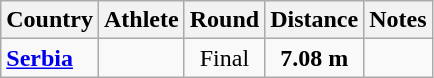<table class="wikitable sortable" style="text-align:center">
<tr>
<th>Country</th>
<th>Athlete</th>
<th>Round</th>
<th>Distance</th>
<th>Notes</th>
</tr>
<tr>
<td align=left><strong><a href='#'>Serbia</a></strong></td>
<td align=left></td>
<td>Final</td>
<td><strong>7.08 m</strong></td>
<td></td>
</tr>
</table>
